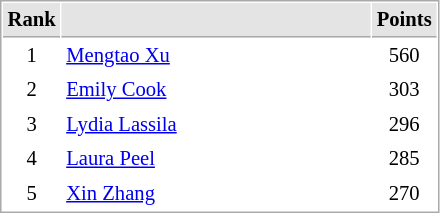<table cellspacing="1" cellpadding="3" style="border:1px solid #AAAAAA;font-size:86%">
<tr bgcolor="#E4E4E4">
<th style="border-bottom:1px solid #AAAAAA" width=10>Rank</th>
<th style="border-bottom:1px solid #AAAAAA" width=200></th>
<th style="border-bottom:1px solid #AAAAAA" width=20>Points</th>
</tr>
<tr>
<td style="text-align:center;">1</td>
<td> <a href='#'>Mengtao Xu</a></td>
<td align=center>560</td>
</tr>
<tr>
<td style="text-align:center;">2</td>
<td> <a href='#'>Emily Cook</a></td>
<td align=center>303</td>
</tr>
<tr>
<td style="text-align:center;">3</td>
<td> <a href='#'>Lydia Lassila</a></td>
<td align=center>296</td>
</tr>
<tr>
<td style="text-align:center;">4</td>
<td> <a href='#'>Laura Peel</a></td>
<td align=center>285</td>
</tr>
<tr>
<td style="text-align:center;">5</td>
<td> <a href='#'>Xin Zhang</a></td>
<td align=center>270</td>
</tr>
</table>
